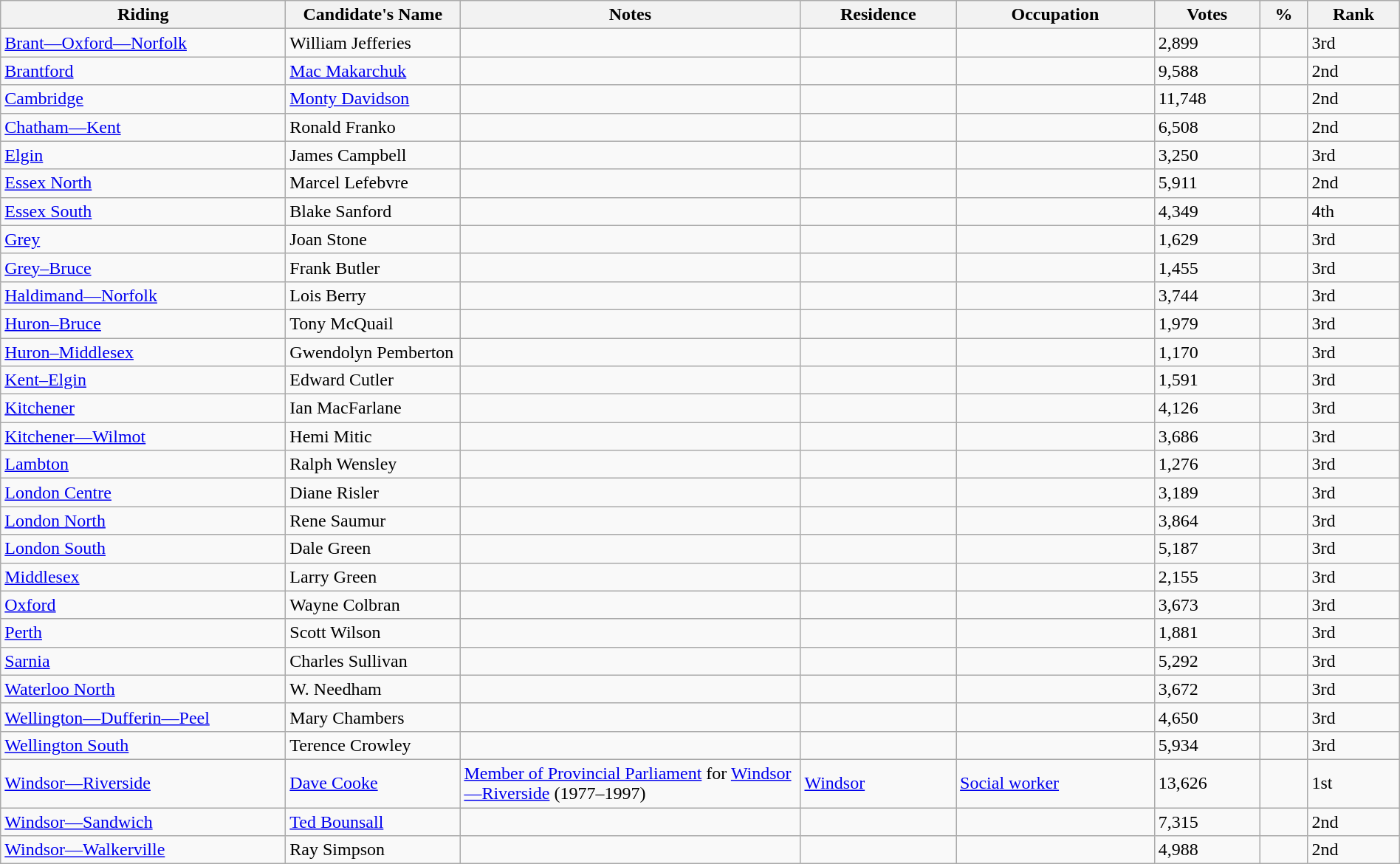<table class="wikitable sortable" width="100%">
<tr>
<th style="width:250px;">Riding<br></th>
<th style="width:150px;">Candidate's Name</th>
<th style="width:300px;">Notes</th>
<th>Residence</th>
<th>Occupation</th>
<th>Votes</th>
<th>%</th>
<th>Rank</th>
</tr>
<tr>
<td><a href='#'>Brant—Oxford—Norfolk</a></td>
<td>William Jefferies</td>
<td></td>
<td></td>
<td></td>
<td>2,899</td>
<td></td>
<td>3rd</td>
</tr>
<tr>
<td><a href='#'>Brantford</a></td>
<td><a href='#'>Mac Makarchuk</a></td>
<td></td>
<td></td>
<td></td>
<td>9,588</td>
<td></td>
<td>2nd</td>
</tr>
<tr>
<td><a href='#'>Cambridge</a></td>
<td><a href='#'>Monty Davidson</a></td>
<td></td>
<td></td>
<td></td>
<td>11,748</td>
<td></td>
<td>2nd</td>
</tr>
<tr>
<td><a href='#'>Chatham—Kent</a></td>
<td>Ronald Franko</td>
<td></td>
<td></td>
<td></td>
<td>6,508</td>
<td></td>
<td>2nd</td>
</tr>
<tr>
<td><a href='#'>Elgin</a></td>
<td>James Campbell</td>
<td></td>
<td></td>
<td></td>
<td>3,250</td>
<td></td>
<td>3rd</td>
</tr>
<tr>
<td><a href='#'>Essex North</a></td>
<td>Marcel Lefebvre</td>
<td></td>
<td></td>
<td></td>
<td>5,911</td>
<td></td>
<td>2nd</td>
</tr>
<tr>
<td><a href='#'>Essex South</a></td>
<td>Blake Sanford</td>
<td></td>
<td></td>
<td></td>
<td>4,349</td>
<td></td>
<td>4th</td>
</tr>
<tr>
<td><a href='#'>Grey</a></td>
<td>Joan Stone</td>
<td></td>
<td></td>
<td></td>
<td>1,629</td>
<td></td>
<td>3rd</td>
</tr>
<tr>
<td><a href='#'>Grey–Bruce</a></td>
<td>Frank Butler</td>
<td></td>
<td></td>
<td></td>
<td>1,455</td>
<td></td>
<td>3rd</td>
</tr>
<tr>
<td><a href='#'>Haldimand—Norfolk</a></td>
<td>Lois Berry</td>
<td></td>
<td></td>
<td></td>
<td>3,744</td>
<td></td>
<td>3rd</td>
</tr>
<tr>
<td><a href='#'>Huron–Bruce</a></td>
<td>Tony McQuail</td>
<td></td>
<td></td>
<td></td>
<td>1,979</td>
<td></td>
<td>3rd</td>
</tr>
<tr>
<td><a href='#'>Huron–Middlesex</a></td>
<td>Gwendolyn Pemberton</td>
<td></td>
<td></td>
<td></td>
<td>1,170</td>
<td></td>
<td>3rd</td>
</tr>
<tr>
<td><a href='#'>Kent–Elgin</a></td>
<td>Edward Cutler</td>
<td></td>
<td></td>
<td></td>
<td>1,591</td>
<td></td>
<td>3rd</td>
</tr>
<tr>
<td><a href='#'>Kitchener</a></td>
<td>Ian MacFarlane</td>
<td></td>
<td></td>
<td></td>
<td>4,126</td>
<td></td>
<td>3rd</td>
</tr>
<tr>
<td><a href='#'>Kitchener—Wilmot</a></td>
<td>Hemi Mitic</td>
<td></td>
<td></td>
<td></td>
<td>3,686</td>
<td></td>
<td>3rd</td>
</tr>
<tr>
<td><a href='#'>Lambton</a></td>
<td>Ralph Wensley</td>
<td></td>
<td></td>
<td></td>
<td>1,276</td>
<td></td>
<td>3rd</td>
</tr>
<tr>
<td><a href='#'>London Centre</a></td>
<td>Diane Risler</td>
<td></td>
<td></td>
<td></td>
<td>3,189</td>
<td></td>
<td>3rd</td>
</tr>
<tr>
<td><a href='#'>London North</a></td>
<td>Rene Saumur</td>
<td></td>
<td></td>
<td></td>
<td>3,864</td>
<td></td>
<td>3rd</td>
</tr>
<tr>
<td><a href='#'>London South</a></td>
<td>Dale Green</td>
<td></td>
<td></td>
<td></td>
<td>5,187</td>
<td></td>
<td>3rd</td>
</tr>
<tr>
<td><a href='#'>Middlesex</a></td>
<td>Larry Green</td>
<td></td>
<td></td>
<td></td>
<td>2,155</td>
<td></td>
<td>3rd</td>
</tr>
<tr>
<td><a href='#'>Oxford</a></td>
<td>Wayne Colbran</td>
<td></td>
<td></td>
<td></td>
<td>3,673</td>
<td></td>
<td>3rd</td>
</tr>
<tr>
<td><a href='#'>Perth</a></td>
<td>Scott Wilson</td>
<td></td>
<td></td>
<td></td>
<td>1,881</td>
<td></td>
<td>3rd</td>
</tr>
<tr>
<td><a href='#'>Sarnia</a></td>
<td>Charles Sullivan</td>
<td></td>
<td></td>
<td></td>
<td>5,292</td>
<td></td>
<td>3rd</td>
</tr>
<tr>
<td><a href='#'>Waterloo North</a></td>
<td>W. Needham</td>
<td></td>
<td></td>
<td></td>
<td>3,672</td>
<td></td>
<td>3rd</td>
</tr>
<tr>
<td><a href='#'>Wellington—Dufferin—Peel</a></td>
<td>Mary Chambers</td>
<td></td>
<td></td>
<td></td>
<td>4,650</td>
<td></td>
<td>3rd</td>
</tr>
<tr>
<td><a href='#'>Wellington South</a></td>
<td>Terence Crowley</td>
<td></td>
<td></td>
<td></td>
<td>5,934</td>
<td></td>
<td>3rd</td>
</tr>
<tr>
<td><a href='#'>Windsor—Riverside</a></td>
<td><a href='#'>Dave Cooke</a></td>
<td><a href='#'>Member of Provincial Parliament</a> for <a href='#'>Windsor—Riverside</a> (1977–1997)</td>
<td><a href='#'>Windsor</a></td>
<td><a href='#'>Social worker</a></td>
<td>13,626</td>
<td></td>
<td>1st</td>
</tr>
<tr>
<td><a href='#'>Windsor—Sandwich</a></td>
<td><a href='#'>Ted Bounsall</a></td>
<td></td>
<td></td>
<td></td>
<td>7,315</td>
<td></td>
<td>2nd</td>
</tr>
<tr>
<td><a href='#'>Windsor—Walkerville</a></td>
<td>Ray Simpson</td>
<td></td>
<td></td>
<td></td>
<td>4,988</td>
<td></td>
<td>2nd</td>
</tr>
</table>
